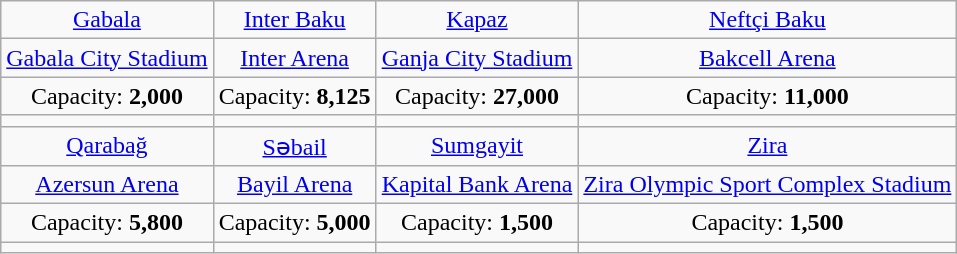<table class="wikitable" style="text-align:center">
<tr>
<td><a href='#'>Gabala</a></td>
<td><a href='#'>Inter Baku</a></td>
<td><a href='#'>Kapaz</a></td>
<td><a href='#'>Neftçi Baku</a></td>
</tr>
<tr>
<td><a href='#'>Gabala City Stadium</a></td>
<td><a href='#'>Inter Arena</a></td>
<td><a href='#'>Ganja City Stadium</a></td>
<td><a href='#'>Bakcell Arena</a></td>
</tr>
<tr>
<td>Capacity: <strong>2,000</strong></td>
<td>Capacity: <strong>8,125</strong></td>
<td>Capacity: <strong>27,000</strong></td>
<td>Capacity: <strong>11,000</strong></td>
</tr>
<tr>
<td></td>
<td></td>
<td></td>
<td></td>
</tr>
<tr>
<td><a href='#'>Qarabağ</a></td>
<td><a href='#'>Səbail</a></td>
<td><a href='#'>Sumgayit</a></td>
<td><a href='#'>Zira</a></td>
</tr>
<tr>
<td><a href='#'>Azersun Arena</a></td>
<td><a href='#'>Bayil Arena</a></td>
<td><a href='#'>Kapital Bank Arena</a></td>
<td><a href='#'>Zira Olympic Sport Complex Stadium</a></td>
</tr>
<tr>
<td>Capacity: <strong>5,800</strong></td>
<td>Capacity: <strong>5,000</strong></td>
<td>Capacity: <strong>1,500</strong></td>
<td>Capacity: <strong>1,500</strong></td>
</tr>
<tr>
<td></td>
<td></td>
<td></td>
<td></td>
</tr>
</table>
